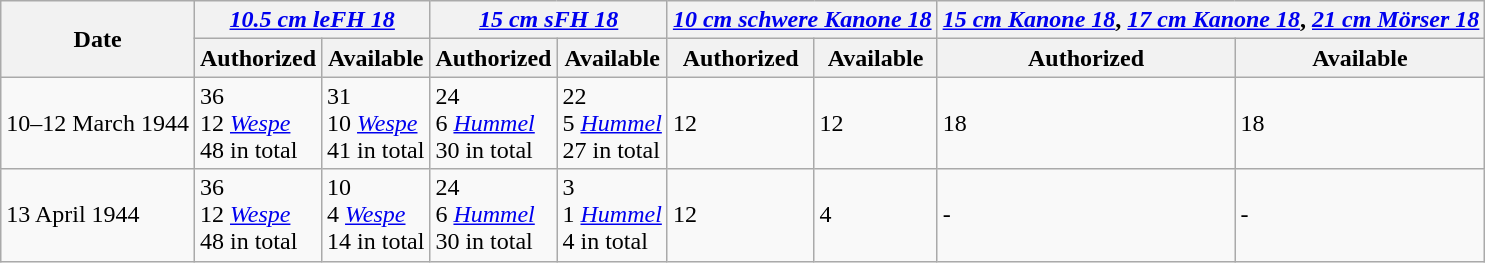<table class="wikitable">
<tr>
<th rowspan="2">Date</th>
<th colspan="2"><em><a href='#'>10.5 cm leFH 18</a></em></th>
<th colspan="2"><em><a href='#'>15 cm sFH 18</a></em></th>
<th colspan="2"><em><a href='#'>10 cm schwere Kanone 18</a></em></th>
<th colspan="2"><em><a href='#'>15 cm Kanone 18</a></em>, <em><a href='#'>17 cm Kanone 18</a></em>, <em><a href='#'>21 cm Mörser 18</a></em></th>
</tr>
<tr>
<th>Authorized</th>
<th>Available</th>
<th>Authorized</th>
<th>Available</th>
<th>Authorized</th>
<th>Available</th>
<th>Authorized</th>
<th>Available</th>
</tr>
<tr>
<td>10–12 March 1944</td>
<td>36<br>12 <em><a href='#'>Wespe</a></em><br>48 in total</td>
<td>31<br>10 <em><a href='#'>Wespe</a></em><br>41 in total</td>
<td>24<br>6 <a href='#'><em>Hummel</em></a><br>30 in total</td>
<td>22<br>5 <a href='#'><em>Hummel</em></a><br>27 in total</td>
<td>12</td>
<td>12</td>
<td>18</td>
<td>18</td>
</tr>
<tr>
<td>13 April 1944</td>
<td>36<br>12 <em><a href='#'>Wespe</a></em><br>48 in total</td>
<td>10<br>4 <em><a href='#'>Wespe</a></em><br>14 in total</td>
<td>24<br>6 <a href='#'><em>Hummel</em></a><br>30 in total</td>
<td>3<br>1 <a href='#'><em>Hummel</em></a><br>4 in total</td>
<td>12</td>
<td>4</td>
<td>-</td>
<td>-</td>
</tr>
</table>
